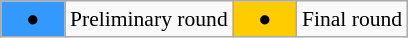<table class="wikitable" style="margin:0.5em auto; font-size:90%; position:relative">
<tr>
<td style="width:2.5em; background:#3399ff; text-align:center">●</td>
<td>Preliminary round</td>
<td style="width:2.5em; background:#ffcc00; text-align:center">●</td>
<td>Final round</td>
</tr>
</table>
